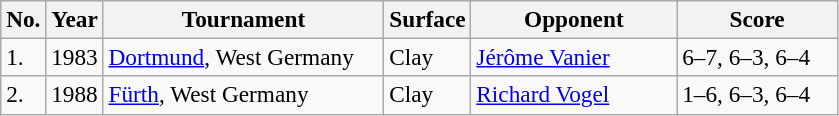<table class="sortable wikitable" style=font-size:97%>
<tr>
<th>No.</th>
<th style="width:30px">Year</th>
<th style="width:180px">Tournament</th>
<th width=50>Surface</th>
<th style="width:130px">Opponent</th>
<th style="width:100px" class="unsortable">Score</th>
</tr>
<tr>
<td>1.</td>
<td>1983</td>
<td><a href='#'>Dortmund</a>, West Germany</td>
<td>Clay</td>
<td> <a href='#'>Jérôme Vanier</a></td>
<td>6–7, 6–3, 6–4</td>
</tr>
<tr>
<td>2.</td>
<td>1988</td>
<td><a href='#'>Fürth</a>, West Germany</td>
<td>Clay</td>
<td> <a href='#'>Richard Vogel</a></td>
<td>1–6, 6–3, 6–4</td>
</tr>
</table>
